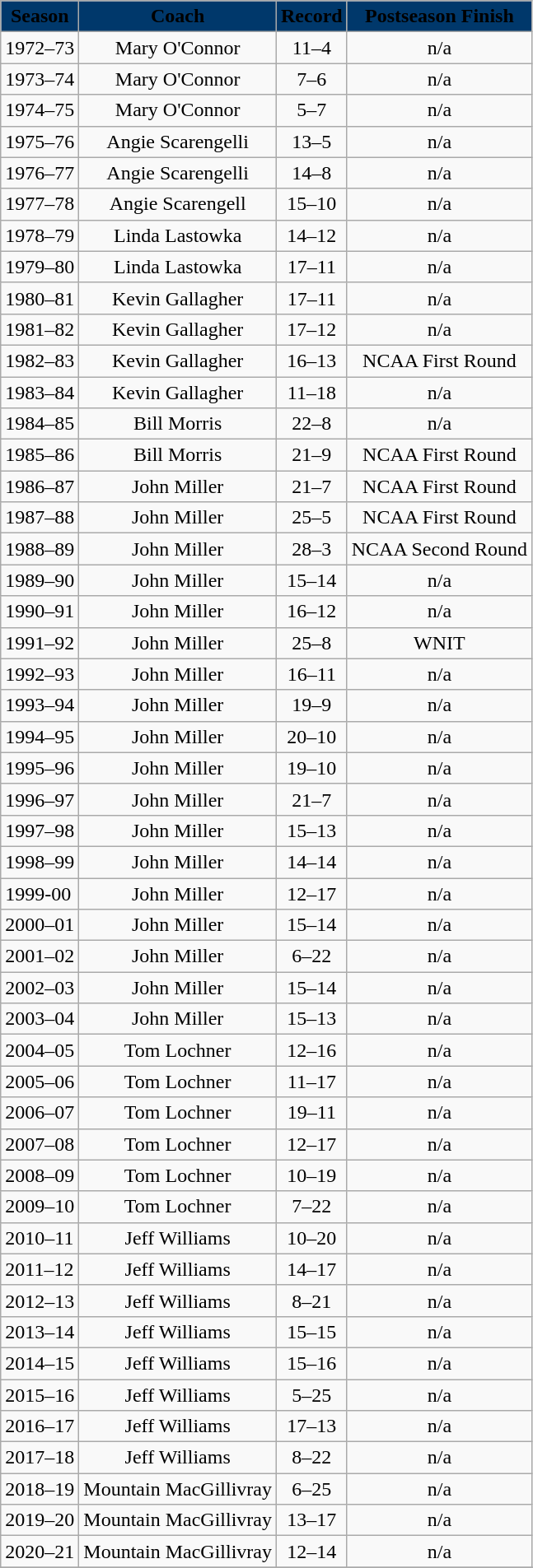<table class="wikitable" style="text-align:center">
<tr bgcolor="#00386B">
<td><span><strong>Season</strong></span></td>
<td><span><strong>Coach</strong></span></td>
<td><span><strong>Record</strong></span></td>
<td><span><strong>Postseason Finish</strong></span></td>
</tr>
<tr>
<td style="text-align:left">1972–73</td>
<td>Mary O'Connor</td>
<td>11–4</td>
<td>n/a</td>
</tr>
<tr>
<td style="text-align:left">1973–74</td>
<td>Mary O'Connor</td>
<td>7–6</td>
<td>n/a</td>
</tr>
<tr>
<td style="text-align:left">1974–75</td>
<td>Mary O'Connor</td>
<td>5–7</td>
<td>n/a</td>
</tr>
<tr>
<td style="text-align:left">1975–76</td>
<td>Angie Scarengelli</td>
<td>13–5</td>
<td>n/a</td>
</tr>
<tr>
<td style="text-align:left">1976–77</td>
<td>Angie Scarengelli</td>
<td>14–8</td>
<td>n/a</td>
</tr>
<tr>
<td style="text-align:left">1977–78</td>
<td>Angie Scarengell</td>
<td>15–10</td>
<td>n/a</td>
</tr>
<tr>
<td style="text-align:left">1978–79</td>
<td>Linda Lastowka</td>
<td>14–12</td>
<td>n/a</td>
</tr>
<tr>
<td style="text-align:left">1979–80</td>
<td>Linda Lastowka</td>
<td>17–11</td>
<td>n/a</td>
</tr>
<tr>
<td style="text-align:left">1980–81</td>
<td>Kevin Gallagher</td>
<td>17–11</td>
<td>n/a</td>
</tr>
<tr>
<td style="text-align:left">1981–82</td>
<td>Kevin Gallagher</td>
<td>17–12</td>
<td>n/a</td>
</tr>
<tr>
<td style="text-align:left">1982–83</td>
<td>Kevin Gallagher</td>
<td>16–13</td>
<td>NCAA First Round</td>
</tr>
<tr>
<td style="text-align:left">1983–84</td>
<td>Kevin Gallagher</td>
<td>11–18</td>
<td>n/a</td>
</tr>
<tr>
<td style="text-align:left">1984–85</td>
<td>Bill Morris</td>
<td>22–8</td>
<td>n/a</td>
</tr>
<tr>
<td style="text-align:left">1985–86</td>
<td>Bill Morris</td>
<td>21–9</td>
<td>NCAA First Round</td>
</tr>
<tr>
<td style="text-align:left">1986–87</td>
<td>John Miller</td>
<td>21–7</td>
<td>NCAA First Round</td>
</tr>
<tr>
<td style="text-align:left">1987–88</td>
<td>John Miller</td>
<td>25–5</td>
<td>NCAA First Round</td>
</tr>
<tr>
<td style="text-align:left">1988–89</td>
<td>John Miller</td>
<td>28–3</td>
<td>NCAA Second Round</td>
</tr>
<tr>
<td style="text-align:left">1989–90</td>
<td>John Miller</td>
<td>15–14</td>
<td>n/a</td>
</tr>
<tr>
<td style="text-align:left">1990–91</td>
<td>John Miller</td>
<td>16–12</td>
<td>n/a</td>
</tr>
<tr>
<td style="text-align:left">1991–92</td>
<td>John Miller</td>
<td>25–8</td>
<td>WNIT</td>
</tr>
<tr>
<td style="text-align:left">1992–93</td>
<td>John Miller</td>
<td>16–11</td>
<td>n/a</td>
</tr>
<tr>
<td style="text-align:left">1993–94</td>
<td>John Miller</td>
<td>19–9</td>
<td>n/a</td>
</tr>
<tr>
<td style="text-align:left">1994–95</td>
<td>John Miller</td>
<td>20–10</td>
<td>n/a</td>
</tr>
<tr>
<td style="text-align:left">1995–96</td>
<td>John Miller</td>
<td>19–10</td>
<td>n/a</td>
</tr>
<tr>
<td style="text-align:left">1996–97</td>
<td>John Miller</td>
<td>21–7</td>
<td>n/a</td>
</tr>
<tr>
<td style="text-align:left">1997–98</td>
<td>John Miller</td>
<td>15–13</td>
<td>n/a</td>
</tr>
<tr>
<td style="text-align:left">1998–99</td>
<td>John Miller</td>
<td>14–14</td>
<td>n/a</td>
</tr>
<tr>
<td style="text-align:left">1999-00</td>
<td>John Miller</td>
<td>12–17</td>
<td>n/a</td>
</tr>
<tr>
<td style="text-align:left">2000–01</td>
<td>John Miller</td>
<td>15–14</td>
<td>n/a</td>
</tr>
<tr>
<td style="text-align:left">2001–02</td>
<td>John Miller</td>
<td>6–22</td>
<td>n/a</td>
</tr>
<tr>
<td style="text-align:left">2002–03</td>
<td>John Miller</td>
<td>15–14</td>
<td>n/a</td>
</tr>
<tr>
<td style="text-align:left">2003–04</td>
<td>John Miller</td>
<td>15–13</td>
<td>n/a</td>
</tr>
<tr>
<td style="text-align:left">2004–05</td>
<td>Tom Lochner</td>
<td>12–16</td>
<td>n/a</td>
</tr>
<tr>
<td style="text-align:left">2005–06</td>
<td>Tom Lochner</td>
<td>11–17</td>
<td>n/a</td>
</tr>
<tr>
<td style="text-align:left">2006–07</td>
<td>Tom Lochner</td>
<td>19–11</td>
<td>n/a</td>
</tr>
<tr>
<td style="text-align:left">2007–08</td>
<td>Tom Lochner</td>
<td>12–17</td>
<td>n/a</td>
</tr>
<tr>
<td style="text-align:left">2008–09</td>
<td>Tom Lochner</td>
<td>10–19</td>
<td>n/a</td>
</tr>
<tr>
<td style="text-align:left">2009–10</td>
<td>Tom Lochner</td>
<td>7–22</td>
<td>n/a</td>
</tr>
<tr>
<td style="text-align:left">2010–11</td>
<td>Jeff Williams</td>
<td>10–20</td>
<td>n/a</td>
</tr>
<tr>
<td style="text-align:left">2011–12</td>
<td>Jeff Williams</td>
<td>14–17</td>
<td>n/a</td>
</tr>
<tr>
<td style="text-align:left">2012–13</td>
<td>Jeff Williams</td>
<td>8–21</td>
<td>n/a</td>
</tr>
<tr>
<td style="text-align:left">2013–14</td>
<td>Jeff Williams</td>
<td>15–15</td>
<td>n/a</td>
</tr>
<tr>
<td style="text-align:left">2014–15</td>
<td>Jeff Williams</td>
<td>15–16</td>
<td>n/a</td>
</tr>
<tr>
<td style="text-align:left">2015–16</td>
<td>Jeff Williams</td>
<td>5–25</td>
<td>n/a</td>
</tr>
<tr>
<td>2016–17</td>
<td>Jeff Williams</td>
<td>17–13</td>
<td>n/a</td>
</tr>
<tr>
<td>2017–18</td>
<td>Jeff Williams</td>
<td>8–22</td>
<td>n/a</td>
</tr>
<tr>
<td>2018–19</td>
<td>Mountain MacGillivray</td>
<td>6–25</td>
<td>n/a</td>
</tr>
<tr>
<td>2019–20</td>
<td>Mountain MacGillivray</td>
<td>13–17</td>
<td>n/a</td>
</tr>
<tr>
<td>2020–21</td>
<td>Mountain MacGillivray</td>
<td>12–14</td>
<td>n/a</td>
</tr>
<tr>
</tr>
<tr align="center">
</tr>
</table>
